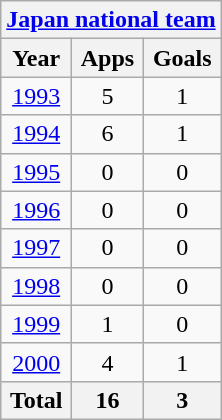<table class="wikitable" style="text-align:center">
<tr>
<th colspan=3><a href='#'>Japan national team</a></th>
</tr>
<tr>
<th>Year</th>
<th>Apps</th>
<th>Goals</th>
</tr>
<tr>
<td><a href='#'>1993</a></td>
<td>5</td>
<td>1</td>
</tr>
<tr>
<td><a href='#'>1994</a></td>
<td>6</td>
<td>1</td>
</tr>
<tr>
<td><a href='#'>1995</a></td>
<td>0</td>
<td>0</td>
</tr>
<tr>
<td><a href='#'>1996</a></td>
<td>0</td>
<td>0</td>
</tr>
<tr>
<td><a href='#'>1997</a></td>
<td>0</td>
<td>0</td>
</tr>
<tr>
<td><a href='#'>1998</a></td>
<td>0</td>
<td>0</td>
</tr>
<tr>
<td><a href='#'>1999</a></td>
<td>1</td>
<td>0</td>
</tr>
<tr>
<td><a href='#'>2000</a></td>
<td>4</td>
<td>1</td>
</tr>
<tr>
<th>Total</th>
<th>16</th>
<th>3</th>
</tr>
</table>
